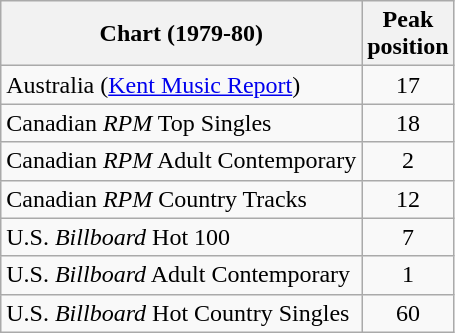<table class="wikitable sortable">
<tr>
<th>Chart (1979-80)</th>
<th>Peak<br>position</th>
</tr>
<tr>
<td>Australia (<a href='#'>Kent Music Report</a>)</td>
<td style="text-align:center;">17</td>
</tr>
<tr>
<td>Canadian <em>RPM</em> Top Singles</td>
<td style="text-align:center;">18</td>
</tr>
<tr>
<td>Canadian <em>RPM</em> Adult Contemporary</td>
<td style="text-align:center;">2</td>
</tr>
<tr>
<td>Canadian <em>RPM</em> Country Tracks</td>
<td style="text-align:center;">12</td>
</tr>
<tr>
<td>U.S. <em>Billboard</em> Hot 100</td>
<td style="text-align:center;">7</td>
</tr>
<tr>
<td>U.S. <em>Billboard</em> Adult Contemporary</td>
<td style="text-align:center;">1</td>
</tr>
<tr>
<td>U.S. <em>Billboard</em> Hot Country Singles</td>
<td style="text-align:center;">60</td>
</tr>
</table>
